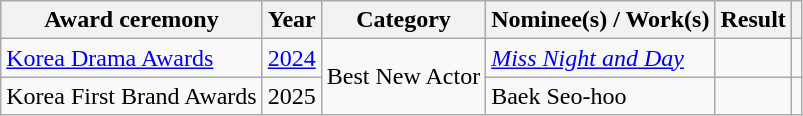<table class="wikitable plainrowheaders sortable">
<tr>
<th scope="col">Award ceremony</th>
<th scope="col">Year</th>
<th scope="col">Category</th>
<th scope="col">Nominee(s) / Work(s)</th>
<th scope="col">Result</th>
<th class="unsortable"></th>
</tr>
<tr>
<td><a href='#'>Korea Drama Awards</a></td>
<td><a href='#'>2024</a></td>
<td rowspan="2">Best New Actor</td>
<td><em><a href='#'>Miss Night and Day</a></em></td>
<td></td>
<td style="text-align:center"></td>
</tr>
<tr>
<td>Korea First Brand Awards</td>
<td>2025</td>
<td>Baek Seo-hoo</td>
<td></td>
<td style="text-align:center"></td>
</tr>
</table>
